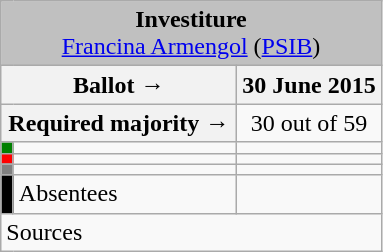<table class="wikitable" style="text-align:center;">
<tr>
<td colspan="3" align="center" bgcolor="#C0C0C0"><strong>Investiture</strong><br><a href='#'>Francina Armengol</a> (<a href='#'>PSIB</a>)</td>
</tr>
<tr>
<th colspan="2" width="150px">Ballot →</th>
<th>30 June 2015</th>
</tr>
<tr>
<th colspan="2">Required majority →</th>
<td>30 out of 59 </td>
</tr>
<tr>
<th width="1px" style="background:green;"></th>
<td align="left"></td>
<td></td>
</tr>
<tr>
<th style="color:inherit;background:red;"></th>
<td align="left"></td>
<td></td>
</tr>
<tr>
<th style="color:inherit;background:gray;"></th>
<td align="left"></td>
<td></td>
</tr>
<tr>
<th style="color:inherit;background:black;"></th>
<td align="left"><span>Absentees</span></td>
<td></td>
</tr>
<tr>
<td align="left" colspan="3">Sources</td>
</tr>
</table>
